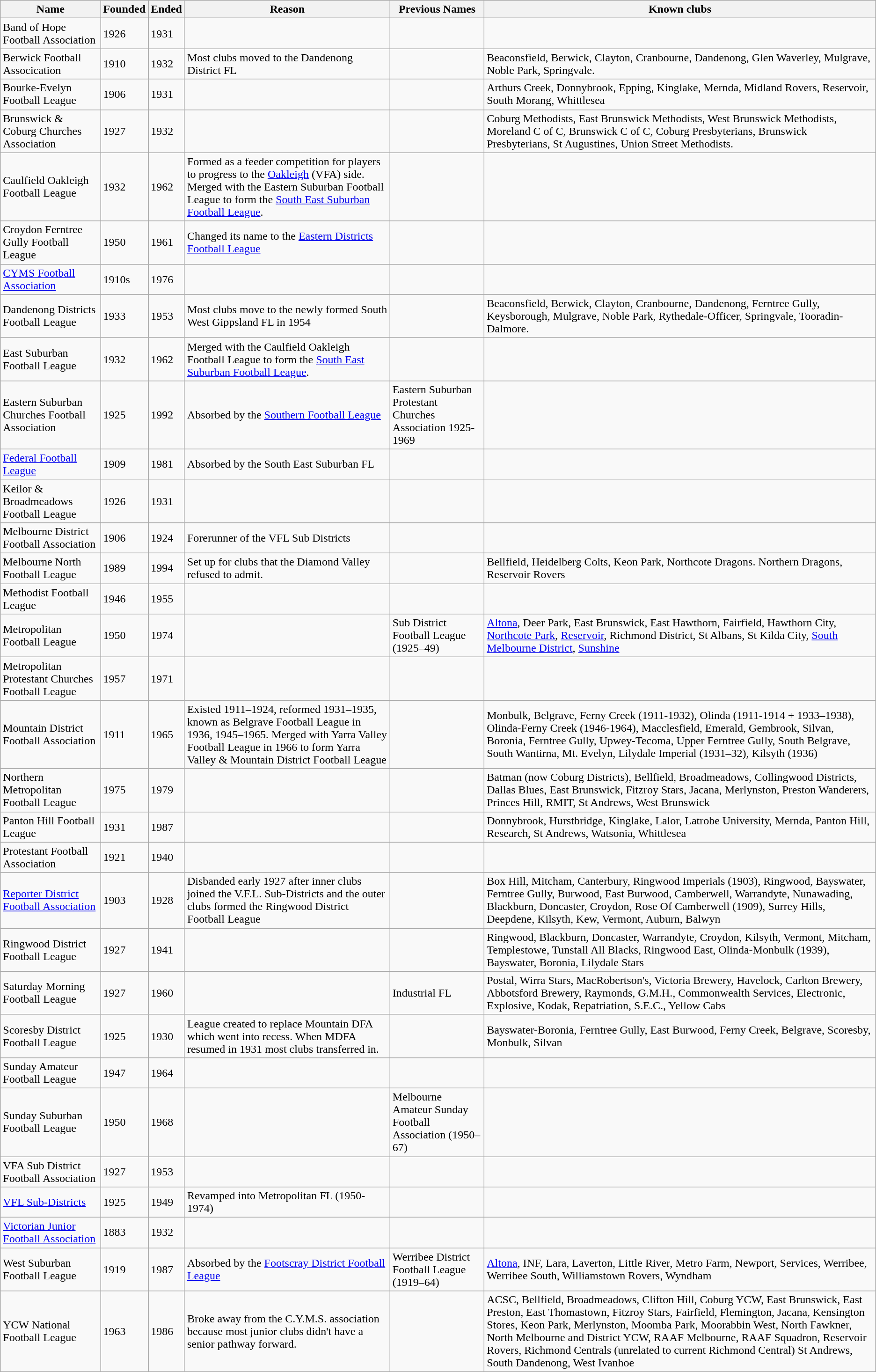<table class="wikitable">
<tr>
<th>Name</th>
<th>Founded</th>
<th>Ended</th>
<th>Reason</th>
<th>Previous Names</th>
<th>Known clubs</th>
</tr>
<tr>
<td>Band of Hope Football Association</td>
<td>1926</td>
<td>1931</td>
<td></td>
<td></td>
<td></td>
</tr>
<tr>
<td>Berwick Football Assocication</td>
<td>1910</td>
<td>1932</td>
<td>Most clubs moved to the Dandenong District FL</td>
<td></td>
<td>Beaconsfield, Berwick, Clayton, Cranbourne, Dandenong, Glen Waverley, Mulgrave, Noble Park, Springvale.</td>
</tr>
<tr>
<td>Bourke-Evelyn Football League</td>
<td>1906</td>
<td>1931</td>
<td></td>
<td></td>
<td>Arthurs Creek, Donnybrook, Epping, Kinglake, Mernda, Midland Rovers, Reservoir, South Morang, Whittlesea</td>
</tr>
<tr>
<td>Brunswick & Coburg Churches Association</td>
<td>1927</td>
<td>1932</td>
<td></td>
<td></td>
<td>Coburg Methodists, East Brunswick Methodists, West Brunswick Methodists, Moreland C of C, Brunswick C of C, Coburg Presbyterians, Brunswick Presbyterians, St Augustines, Union Street Methodists.</td>
</tr>
<tr>
<td>Caulfield Oakleigh Football League</td>
<td>1932</td>
<td>1962</td>
<td>Formed as a feeder competition for players to progress to the <a href='#'>Oakleigh</a> (VFA) side. Merged with the Eastern Suburban Football League to form the <a href='#'>South East Suburban Football League</a>.</td>
<td></td>
<td></td>
</tr>
<tr>
<td>Croydon Ferntree Gully Football League</td>
<td>1950</td>
<td>1961</td>
<td>Changed its name to the <a href='#'>Eastern Districts Football League</a></td>
<td></td>
<td></td>
</tr>
<tr>
<td><a href='#'>CYMS Football Association</a></td>
<td>1910s</td>
<td>1976</td>
<td></td>
<td></td>
<td></td>
</tr>
<tr>
<td>Dandenong Districts Football League</td>
<td>1933</td>
<td>1953</td>
<td>Most clubs move to the newly formed South West Gippsland FL in 1954</td>
<td></td>
<td>Beaconsfield, Berwick, Clayton, Cranbourne, Dandenong, Ferntree Gully, Keysborough, Mulgrave, Noble Park, Rythedale-Officer, Springvale, Tooradin-Dalmore.</td>
</tr>
<tr>
<td>East Suburban Football League</td>
<td>1932</td>
<td>1962</td>
<td>Merged with the Caulfield Oakleigh Football League to form the <a href='#'>South East Suburban Football League</a>.</td>
<td></td>
<td></td>
</tr>
<tr>
<td>Eastern Suburban Churches Football Association</td>
<td>1925</td>
<td>1992</td>
<td>Absorbed by the <a href='#'>Southern Football League</a></td>
<td>Eastern Suburban Protestant Churches Association 1925-1969</td>
<td></td>
</tr>
<tr>
<td><a href='#'>Federal Football League</a></td>
<td>1909</td>
<td>1981</td>
<td>Absorbed by the South East Suburban FL</td>
<td></td>
<td></td>
</tr>
<tr>
<td>Keilor & Broadmeadows Football League</td>
<td>1926</td>
<td>1931</td>
<td></td>
<td></td>
<td></td>
</tr>
<tr>
<td>Melbourne District Football Association</td>
<td>1906</td>
<td>1924</td>
<td>Forerunner of the VFL Sub Districts</td>
<td></td>
<td></td>
</tr>
<tr>
<td>Melbourne North Football League</td>
<td>1989</td>
<td>1994</td>
<td>Set up for clubs that the Diamond Valley refused to admit.</td>
<td></td>
<td>Bellfield, Heidelberg Colts, Keon Park, Northcote Dragons. Northern Dragons, Reservoir Rovers</td>
</tr>
<tr>
<td>Methodist Football League</td>
<td>1946</td>
<td>1955</td>
<td></td>
<td></td>
<td></td>
</tr>
<tr>
<td>Metropolitan Football League</td>
<td>1950</td>
<td>1974</td>
<td></td>
<td>Sub District Football League (1925–49)</td>
<td><a href='#'>Altona</a>, Deer Park, East Brunswick, East Hawthorn, Fairfield, Hawthorn City, <a href='#'>Northcote Park</a>, <a href='#'>Reservoir</a>, Richmond District, St Albans, St Kilda City, <a href='#'>South Melbourne District</a>, <a href='#'>Sunshine</a></td>
</tr>
<tr>
<td>Metropolitan Protestant Churches Football League</td>
<td>1957</td>
<td>1971</td>
<td></td>
<td></td>
<td></td>
</tr>
<tr>
<td>Mountain District Football Association</td>
<td>1911</td>
<td>1965</td>
<td>Existed 1911–1924, reformed 1931–1935, known as Belgrave Football League in 1936, 1945–1965. Merged with Yarra Valley Football League in 1966 to form Yarra Valley & Mountain District Football League</td>
<td></td>
<td>Monbulk, Belgrave, Ferny Creek (1911-1932), Olinda (1911-1914 + 1933–1938), Olinda-Ferny Creek (1946-1964), Macclesfield, Emerald, Gembrook, Silvan, Boronia, Ferntree Gully, Upwey-Tecoma, Upper Ferntree Gully, South Belgrave, South Wantirna, Mt. Evelyn, Lilydale Imperial (1931–32), Kilsyth (1936)</td>
</tr>
<tr>
<td>Northern Metropolitan Football League</td>
<td>1975</td>
<td>1979</td>
<td></td>
<td></td>
<td>Batman (now Coburg Districts), Bellfield, Broadmeadows, Collingwood Districts, Dallas Blues, East Brunswick, Fitzroy Stars, Jacana, Merlynston, Preston Wanderers, Princes Hill, RMIT, St Andrews, West Brunswick</td>
</tr>
<tr>
<td>Panton Hill Football League</td>
<td>1931</td>
<td>1987</td>
<td></td>
<td></td>
<td>Donnybrook, Hurstbridge, Kinglake, Lalor, Latrobe University, Mernda, Panton Hill, Research, St Andrews, Watsonia, Whittlesea</td>
</tr>
<tr>
<td>Protestant Football Association</td>
<td>1921</td>
<td>1940</td>
<td></td>
<td></td>
<td></td>
</tr>
<tr>
<td><a href='#'>Reporter District Football Association</a></td>
<td>1903</td>
<td>1928</td>
<td>Disbanded early 1927 after inner clubs joined the V.F.L. Sub-Districts and the outer clubs formed the Ringwood District Football League</td>
<td></td>
<td>Box Hill, Mitcham, Canterbury, Ringwood Imperials (1903), Ringwood, Bayswater, Ferntree Gully, Burwood, East Burwood, Camberwell, Warrandyte, Nunawading, Blackburn, Doncaster, Croydon, Rose Of Camberwell (1909), Surrey Hills, Deepdene, Kilsyth, Kew, Vermont, Auburn, Balwyn</td>
</tr>
<tr>
<td>Ringwood District Football League</td>
<td>1927</td>
<td>1941</td>
<td></td>
<td></td>
<td>Ringwood, Blackburn, Doncaster, Warrandyte, Croydon, Kilsyth, Vermont, Mitcham, Templestowe, Tunstall All Blacks, Ringwood East, Olinda-Monbulk (1939), Bayswater, Boronia, Lilydale Stars</td>
</tr>
<tr>
<td>Saturday Morning Football League</td>
<td>1927</td>
<td>1960</td>
<td></td>
<td>Industrial FL</td>
<td>Postal, Wirra Stars, MacRobertson's, Victoria Brewery, Havelock, Carlton Brewery, Abbotsford Brewery, Raymonds, G.M.H., Commonwealth Services, Electronic, Explosive, Kodak, Repatriation, S.E.C., Yellow Cabs</td>
</tr>
<tr>
<td>Scoresby District Football League</td>
<td>1925</td>
<td>1930</td>
<td>League created to replace Mountain DFA which went into recess. When MDFA resumed in 1931 most clubs transferred in.</td>
<td></td>
<td>Bayswater-Boronia, Ferntree Gully, East Burwood, Ferny Creek, Belgrave, Scoresby, Monbulk, Silvan</td>
</tr>
<tr>
<td>Sunday Amateur Football League</td>
<td>1947</td>
<td>1964</td>
<td></td>
<td></td>
<td></td>
</tr>
<tr>
<td>Sunday Suburban Football League</td>
<td>1950</td>
<td>1968</td>
<td></td>
<td>Melbourne Amateur Sunday Football Association (1950–67)</td>
<td></td>
</tr>
<tr>
<td>VFA Sub District Football Association</td>
<td>1927</td>
<td>1953</td>
<td></td>
<td></td>
<td></td>
</tr>
<tr>
<td><a href='#'>VFL Sub-Districts</a></td>
<td>1925</td>
<td>1949</td>
<td>Revamped into Metropolitan FL (1950-1974)</td>
<td></td>
<td></td>
</tr>
<tr>
<td><a href='#'>Victorian Junior Football Association</a></td>
<td>1883</td>
<td>1932</td>
<td></td>
<td></td>
<td></td>
</tr>
<tr>
<td>West Suburban Football League</td>
<td>1919</td>
<td>1987</td>
<td>Absorbed by the <a href='#'>Footscray District Football League</a></td>
<td>Werribee District Football League (1919–64)</td>
<td><a href='#'>Altona</a>, INF, Lara, Laverton, Little River, Metro Farm, Newport, Services, Werribee, Werribee South, Williamstown Rovers, Wyndham</td>
</tr>
<tr>
<td>YCW National Football League</td>
<td>1963</td>
<td>1986</td>
<td>Broke away from the C.Y.M.S. association because most junior clubs didn't have a senior pathway forward.</td>
<td></td>
<td>ACSC, Bellfield, Broadmeadows, Clifton Hill, Coburg YCW, East Brunswick, East Preston, East Thomastown, Fitzroy Stars, Fairfield, Flemington, Jacana, Kensington Stores, Keon Park, Merlynston, Moomba Park, Moorabbin West, North Fawkner, North Melbourne and District YCW, RAAF Melbourne, RAAF Squadron, Reservoir Rovers, Richmond Centrals (unrelated to current Richmond Central) St Andrews, South Dandenong, West Ivanhoe</td>
</tr>
</table>
